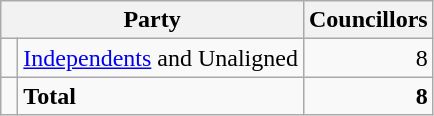<table class="wikitable">
<tr>
<th colspan="2">Party</th>
<th>Councillors</th>
</tr>
<tr>
<td> </td>
<td><a href='#'>Independents</a> and Unaligned</td>
<td align=right>8</td>
</tr>
<tr>
<td></td>
<td><strong>Total</strong></td>
<td align=right><strong>8</strong></td>
</tr>
</table>
